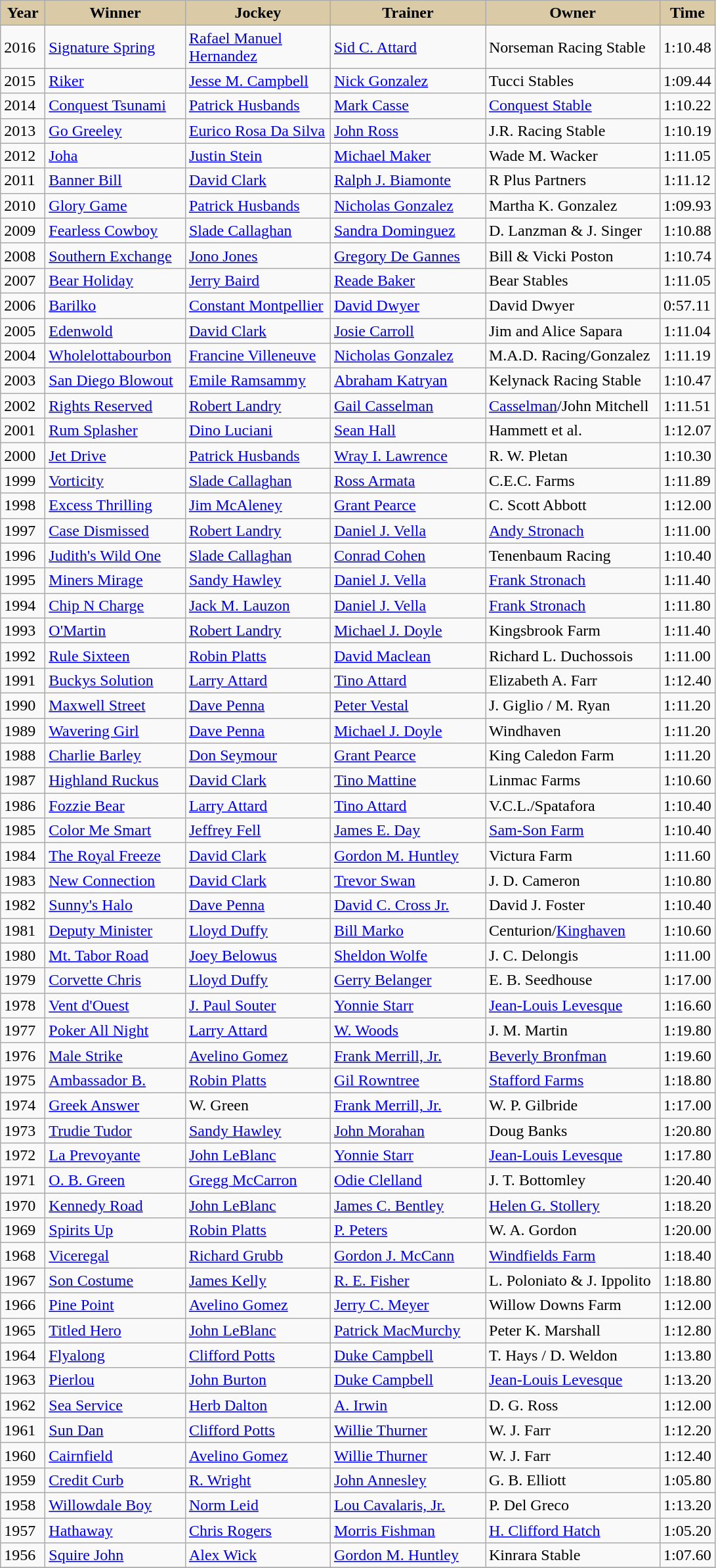<table class="wikitable sortable">
<tr>
<th style="background-color:#DACAA5; width:38px">Year <br></th>
<th style="background-color:#DACAA5; width:135px">Winner <br></th>
<th style="background-color:#DACAA5; width:140px">Jockey <br></th>
<th style="background-color:#DACAA5; width:150px">Trainer <br></th>
<th style="background-color:#DACAA5; width:170px">Owner <br></th>
<th style="background-color:#DACAA5">Time</th>
</tr>
<tr>
<td>2016</td>
<td><a href='#'>Signature Spring</a></td>
<td><a href='#'>Rafael Manuel Hernandez</a></td>
<td><a href='#'>Sid C. Attard</a></td>
<td>Norseman Racing Stable</td>
<td>1:10.48</td>
</tr>
<tr>
<td>2015</td>
<td><a href='#'>Riker</a></td>
<td><a href='#'>Jesse M. Campbell</a></td>
<td><a href='#'>Nick Gonzalez</a></td>
<td>Tucci Stables</td>
<td>1:09.44</td>
</tr>
<tr>
<td>2014</td>
<td><a href='#'>Conquest Tsunami</a></td>
<td><a href='#'>Patrick Husbands</a></td>
<td><a href='#'>Mark Casse</a></td>
<td><a href='#'>Conquest Stable</a></td>
<td>1:10.22</td>
</tr>
<tr>
<td>2013</td>
<td><a href='#'>Go Greeley</a></td>
<td><a href='#'>Eurico Rosa Da Silva</a></td>
<td><a href='#'>John Ross</a></td>
<td>J.R. Racing Stable</td>
<td>1:10.19</td>
</tr>
<tr>
<td>2012</td>
<td><a href='#'>Joha</a></td>
<td><a href='#'>Justin Stein</a></td>
<td><a href='#'>Michael Maker</a></td>
<td>Wade M. Wacker</td>
<td>1:11.05</td>
</tr>
<tr>
<td>2011</td>
<td><a href='#'>Banner Bill</a></td>
<td><a href='#'>David Clark</a></td>
<td><a href='#'>Ralph J. Biamonte</a></td>
<td>R Plus Partners</td>
<td>1:11.12</td>
</tr>
<tr>
<td>2010</td>
<td><a href='#'>Glory Game</a></td>
<td><a href='#'>Patrick Husbands</a></td>
<td><a href='#'>Nicholas Gonzalez</a></td>
<td>Martha K. Gonzalez</td>
<td>1:09.93</td>
</tr>
<tr>
<td>2009</td>
<td><a href='#'>Fearless Cowboy</a></td>
<td><a href='#'>Slade Callaghan</a></td>
<td><a href='#'>Sandra Dominguez</a></td>
<td>D. Lanzman & J. Singer</td>
<td>1:10.88</td>
</tr>
<tr>
<td>2008</td>
<td><a href='#'>Southern Exchange</a></td>
<td><a href='#'>Jono Jones</a></td>
<td><a href='#'>Gregory De Gannes</a></td>
<td>Bill & Vicki Poston</td>
<td>1:10.74</td>
</tr>
<tr>
<td>2007</td>
<td><a href='#'>Bear Holiday</a></td>
<td><a href='#'>Jerry Baird</a></td>
<td><a href='#'>Reade Baker</a></td>
<td>Bear Stables</td>
<td>1:11.05</td>
</tr>
<tr>
<td>2006</td>
<td><a href='#'>Barilko</a></td>
<td><a href='#'>Constant Montpellier</a></td>
<td><a href='#'>David Dwyer</a></td>
<td>David Dwyer</td>
<td>0:57.11</td>
</tr>
<tr>
<td>2005</td>
<td><a href='#'>Edenwold</a></td>
<td><a href='#'>David Clark</a></td>
<td><a href='#'>Josie Carroll</a></td>
<td>Jim and Alice Sapara</td>
<td>1:11.04</td>
</tr>
<tr>
<td>2004</td>
<td><a href='#'>Wholelottabourbon</a></td>
<td><a href='#'>Francine Villeneuve</a></td>
<td><a href='#'>Nicholas Gonzalez</a></td>
<td>M.A.D. Racing/Gonzalez</td>
<td>1:11.19</td>
</tr>
<tr>
<td>2003</td>
<td><a href='#'>San Diego Blowout</a></td>
<td><a href='#'>Emile Ramsammy</a></td>
<td><a href='#'>Abraham Katryan</a></td>
<td>Kelynack Racing Stable</td>
<td>1:10.47</td>
</tr>
<tr>
<td>2002</td>
<td><a href='#'>Rights Reserved</a></td>
<td><a href='#'>Robert Landry</a></td>
<td><a href='#'>Gail Casselman</a></td>
<td><a href='#'>Casselman</a>/John Mitchell</td>
<td>1:11.51</td>
</tr>
<tr>
<td>2001</td>
<td><a href='#'>Rum Splasher</a></td>
<td><a href='#'>Dino Luciani</a></td>
<td><a href='#'>Sean Hall</a></td>
<td>Hammett et al.</td>
<td>1:12.07</td>
</tr>
<tr>
<td>2000</td>
<td><a href='#'>Jet Drive</a></td>
<td><a href='#'>Patrick Husbands</a></td>
<td><a href='#'>Wray I. Lawrence</a></td>
<td>R. W. Pletan</td>
<td>1:10.30</td>
</tr>
<tr>
<td>1999</td>
<td><a href='#'>Vorticity</a></td>
<td><a href='#'>Slade Callaghan</a></td>
<td><a href='#'>Ross Armata</a></td>
<td>C.E.C. Farms</td>
<td>1:11.89</td>
</tr>
<tr>
<td>1998</td>
<td><a href='#'>Excess Thrilling</a></td>
<td><a href='#'>Jim McAleney</a></td>
<td><a href='#'>Grant Pearce</a></td>
<td>C. Scott Abbott</td>
<td>1:12.00</td>
</tr>
<tr>
<td>1997</td>
<td><a href='#'>Case Dismissed</a></td>
<td><a href='#'>Robert Landry</a></td>
<td><a href='#'>Daniel J. Vella</a></td>
<td><a href='#'>Andy Stronach</a></td>
<td>1:11.00</td>
</tr>
<tr>
<td>1996</td>
<td><a href='#'>Judith's Wild One</a></td>
<td><a href='#'>Slade Callaghan</a></td>
<td><a href='#'>Conrad Cohen</a></td>
<td>Tenenbaum Racing</td>
<td>1:10.40</td>
</tr>
<tr>
<td>1995</td>
<td><a href='#'>Miners Mirage</a></td>
<td><a href='#'>Sandy Hawley</a></td>
<td><a href='#'>Daniel J. Vella</a></td>
<td><a href='#'>Frank Stronach</a></td>
<td>1:11.40</td>
</tr>
<tr>
<td>1994</td>
<td><a href='#'>Chip N Charge</a></td>
<td><a href='#'>Jack M. Lauzon</a></td>
<td><a href='#'>Daniel J. Vella</a></td>
<td><a href='#'>Frank Stronach</a></td>
<td>1:11.80</td>
</tr>
<tr>
<td>1993</td>
<td><a href='#'>O'Martin</a></td>
<td><a href='#'>Robert Landry</a></td>
<td><a href='#'>Michael J. Doyle</a></td>
<td>Kingsbrook Farm</td>
<td>1:11.40</td>
</tr>
<tr>
<td>1992</td>
<td><a href='#'>Rule Sixteen</a></td>
<td><a href='#'>Robin Platts</a></td>
<td><a href='#'>David Maclean</a></td>
<td>Richard L. Duchossois</td>
<td>1:11.00</td>
</tr>
<tr>
<td>1991</td>
<td><a href='#'>Buckys Solution</a></td>
<td><a href='#'>Larry Attard</a></td>
<td><a href='#'>Tino Attard</a></td>
<td>Elizabeth A. Farr</td>
<td>1:12.40</td>
</tr>
<tr>
<td>1990</td>
<td><a href='#'>Maxwell Street</a></td>
<td><a href='#'>Dave Penna</a></td>
<td><a href='#'>Peter Vestal</a></td>
<td>J. Giglio / M. Ryan</td>
<td>1:11.20</td>
</tr>
<tr>
<td>1989</td>
<td><a href='#'>Wavering Girl</a></td>
<td><a href='#'>Dave Penna</a></td>
<td><a href='#'>Michael J. Doyle</a></td>
<td>Windhaven</td>
<td>1:11.20</td>
</tr>
<tr>
<td>1988</td>
<td><a href='#'>Charlie Barley</a></td>
<td><a href='#'>Don Seymour</a></td>
<td><a href='#'>Grant Pearce</a></td>
<td>King Caledon Farm</td>
<td>1:11.20</td>
</tr>
<tr>
<td>1987</td>
<td><a href='#'>Highland Ruckus</a></td>
<td><a href='#'>David Clark</a></td>
<td><a href='#'>Tino Mattine</a></td>
<td>Linmac Farms</td>
<td>1:10.60</td>
</tr>
<tr>
<td>1986</td>
<td><a href='#'>Fozzie Bear</a></td>
<td><a href='#'>Larry Attard</a></td>
<td><a href='#'>Tino Attard</a></td>
<td>V.C.L./Spatafora</td>
<td>1:10.40</td>
</tr>
<tr>
<td>1985</td>
<td><a href='#'>Color Me Smart</a></td>
<td><a href='#'>Jeffrey Fell</a></td>
<td><a href='#'>James E. Day</a></td>
<td><a href='#'>Sam-Son Farm</a></td>
<td>1:10.40</td>
</tr>
<tr>
<td>1984</td>
<td><a href='#'>The Royal Freeze</a></td>
<td><a href='#'>David Clark</a></td>
<td><a href='#'>Gordon M. Huntley</a></td>
<td>Victura Farm</td>
<td>1:11.60</td>
</tr>
<tr>
<td>1983</td>
<td><a href='#'>New Connection</a></td>
<td><a href='#'>David Clark</a></td>
<td><a href='#'>Trevor Swan</a></td>
<td>J. D. Cameron</td>
<td>1:10.80</td>
</tr>
<tr>
<td>1982</td>
<td><a href='#'>Sunny's Halo</a></td>
<td><a href='#'>Dave Penna</a></td>
<td><a href='#'>David C. Cross Jr.</a></td>
<td>David J. Foster</td>
<td>1:10.40</td>
</tr>
<tr>
<td>1981</td>
<td><a href='#'>Deputy Minister</a></td>
<td><a href='#'>Lloyd Duffy</a></td>
<td><a href='#'>Bill Marko</a></td>
<td>Centurion/<a href='#'>Kinghaven</a></td>
<td>1:10.60</td>
</tr>
<tr>
<td>1980</td>
<td><a href='#'>Mt. Tabor Road</a></td>
<td><a href='#'>Joey Belowus</a></td>
<td><a href='#'>Sheldon Wolfe</a></td>
<td>J. C. Delongis</td>
<td>1:11.00</td>
</tr>
<tr>
<td>1979</td>
<td><a href='#'>Corvette Chris</a></td>
<td><a href='#'>Lloyd Duffy</a></td>
<td><a href='#'>Gerry Belanger</a></td>
<td>E. B. Seedhouse</td>
<td>1:17.00</td>
</tr>
<tr>
<td>1978</td>
<td><a href='#'>Vent d'Ouest</a></td>
<td><a href='#'>J. Paul Souter</a></td>
<td><a href='#'>Yonnie Starr</a></td>
<td><a href='#'>Jean-Louis Levesque</a></td>
<td>1:16.60</td>
</tr>
<tr>
<td>1977</td>
<td><a href='#'>Poker All Night</a></td>
<td><a href='#'>Larry Attard</a></td>
<td><a href='#'>W. Woods</a></td>
<td>J. M. Martin</td>
<td>1:19.80</td>
</tr>
<tr>
<td>1976</td>
<td><a href='#'>Male Strike</a></td>
<td><a href='#'>Avelino Gomez</a></td>
<td><a href='#'>Frank Merrill, Jr.</a></td>
<td><a href='#'>Beverly Bronfman</a></td>
<td>1:19.60</td>
</tr>
<tr>
<td>1975</td>
<td><a href='#'>Ambassador B.</a></td>
<td><a href='#'>Robin Platts</a></td>
<td><a href='#'>Gil Rowntree</a></td>
<td><a href='#'>Stafford Farms</a></td>
<td>1:18.80</td>
</tr>
<tr>
<td>1974</td>
<td><a href='#'>Greek Answer</a></td>
<td>W. Green</td>
<td><a href='#'>Frank Merrill, Jr.</a></td>
<td>W. P. Gilbride</td>
<td>1:17.00</td>
</tr>
<tr>
<td>1973</td>
<td><a href='#'>Trudie Tudor</a></td>
<td><a href='#'>Sandy Hawley</a></td>
<td><a href='#'>John Morahan</a></td>
<td>Doug Banks</td>
<td>1:20.80</td>
</tr>
<tr>
<td>1972</td>
<td><a href='#'>La Prevoyante</a></td>
<td><a href='#'>John LeBlanc</a></td>
<td><a href='#'>Yonnie Starr</a></td>
<td><a href='#'>Jean-Louis Levesque</a></td>
<td>1:17.80</td>
</tr>
<tr>
<td>1971</td>
<td><a href='#'>O. B. Green</a></td>
<td><a href='#'>Gregg McCarron</a></td>
<td><a href='#'>Odie Clelland</a></td>
<td>J. T. Bottomley</td>
<td>1:20.40</td>
</tr>
<tr>
<td>1970</td>
<td><a href='#'>Kennedy Road</a></td>
<td><a href='#'>John LeBlanc</a></td>
<td><a href='#'>James C. Bentley</a></td>
<td><a href='#'>Helen G. Stollery</a></td>
<td>1:18.20</td>
</tr>
<tr>
<td>1969</td>
<td><a href='#'>Spirits Up</a></td>
<td><a href='#'>Robin Platts</a></td>
<td><a href='#'>P. Peters</a></td>
<td>W. A. Gordon</td>
<td>1:20.00</td>
</tr>
<tr>
<td>1968</td>
<td><a href='#'>Viceregal</a></td>
<td><a href='#'>Richard Grubb</a></td>
<td><a href='#'>Gordon J. McCann</a></td>
<td><a href='#'>Windfields Farm</a></td>
<td>1:18.40</td>
</tr>
<tr>
<td>1967</td>
<td><a href='#'>Son Costume</a></td>
<td><a href='#'>James Kelly</a></td>
<td><a href='#'>R. E. Fisher</a></td>
<td>L. Poloniato & J. Ippolito</td>
<td>1:18.80</td>
</tr>
<tr>
<td>1966</td>
<td><a href='#'>Pine Point</a></td>
<td><a href='#'>Avelino Gomez</a></td>
<td><a href='#'>Jerry C. Meyer</a></td>
<td>Willow Downs Farm</td>
<td>1:12.00</td>
</tr>
<tr>
<td>1965</td>
<td><a href='#'>Titled Hero</a></td>
<td><a href='#'>John LeBlanc</a></td>
<td><a href='#'>Patrick MacMurchy</a></td>
<td>Peter K. Marshall</td>
<td>1:12.80</td>
</tr>
<tr>
<td>1964</td>
<td><a href='#'>Flyalong</a></td>
<td><a href='#'>Clifford Potts</a></td>
<td><a href='#'>Duke Campbell</a></td>
<td>T. Hays / D. Weldon</td>
<td>1:13.80</td>
</tr>
<tr>
<td>1963</td>
<td><a href='#'>Pierlou</a></td>
<td><a href='#'>John Burton</a></td>
<td><a href='#'>Duke Campbell</a></td>
<td><a href='#'>Jean-Louis Levesque</a></td>
<td>1:13.20</td>
</tr>
<tr>
<td>1962</td>
<td><a href='#'>Sea Service</a></td>
<td><a href='#'>Herb Dalton</a></td>
<td><a href='#'>A. Irwin</a></td>
<td>D. G. Ross</td>
<td>1:12.00</td>
</tr>
<tr>
<td>1961</td>
<td><a href='#'>Sun Dan</a></td>
<td><a href='#'>Clifford Potts</a></td>
<td><a href='#'>Willie Thurner</a></td>
<td>W. J. Farr</td>
<td>1:12.20</td>
</tr>
<tr>
<td>1960</td>
<td><a href='#'>Cairnfield</a></td>
<td><a href='#'>Avelino Gomez</a></td>
<td><a href='#'>Willie Thurner</a></td>
<td>W. J. Farr</td>
<td>1:12.40</td>
</tr>
<tr>
<td>1959</td>
<td><a href='#'>Credit Curb</a></td>
<td><a href='#'>R. Wright</a></td>
<td><a href='#'>John Annesley</a></td>
<td>G. B. Elliott</td>
<td>1:05.80</td>
</tr>
<tr>
<td>1958</td>
<td><a href='#'>Willowdale Boy</a></td>
<td><a href='#'>Norm Leid</a></td>
<td><a href='#'>Lou Cavalaris, Jr.</a></td>
<td>P. Del Greco</td>
<td>1:13.20</td>
</tr>
<tr>
<td>1957</td>
<td><a href='#'>Hathaway</a></td>
<td><a href='#'>Chris Rogers</a></td>
<td><a href='#'>Morris Fishman</a></td>
<td><a href='#'>H. Clifford Hatch</a></td>
<td>1:05.20</td>
</tr>
<tr>
<td>1956</td>
<td><a href='#'>Squire John</a></td>
<td><a href='#'>Alex Wick</a></td>
<td><a href='#'>Gordon M. Huntley</a></td>
<td>Kinrara Stable</td>
<td>1:07.60</td>
</tr>
<tr>
</tr>
</table>
